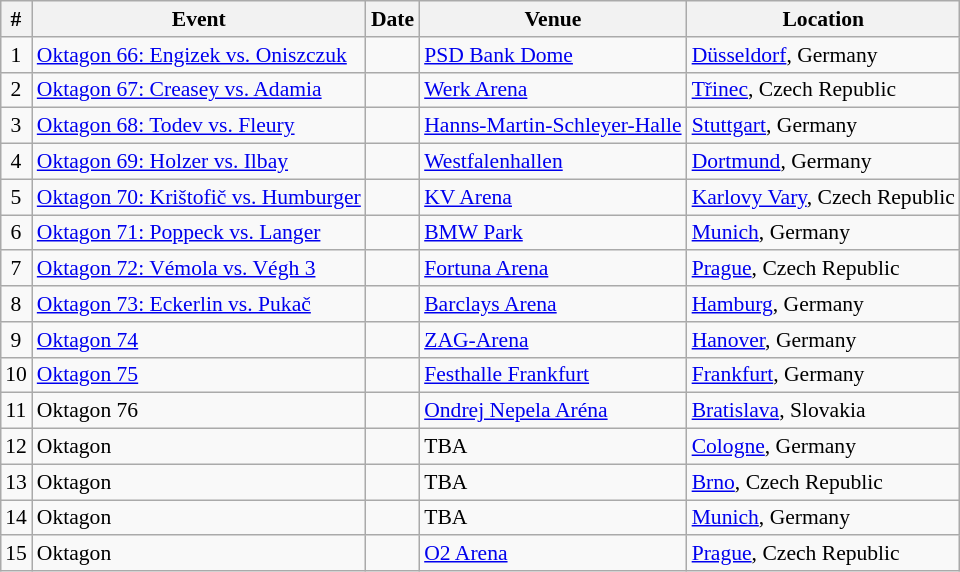<table class="sortable wikitable succession-box" style="margin:1.0em auto; font-size:90%;">
<tr>
<th scope="col">#</th>
<th scope="col">Event</th>
<th scope="col">Date</th>
<th scope="col">Venue</th>
<th scope="col">Location</th>
</tr>
<tr>
<td align=center>1</td>
<td><a href='#'>Oktagon 66: Engizek vs. Oniszczuk</a></td>
<td></td>
<td><a href='#'>PSD Bank Dome</a></td>
<td><a href='#'>Düsseldorf</a>, Germany</td>
</tr>
<tr>
<td align=center>2</td>
<td><a href='#'>Oktagon 67: Creasey vs. Adamia</a></td>
<td></td>
<td><a href='#'>Werk Arena</a></td>
<td><a href='#'>Třinec</a>, Czech Republic</td>
</tr>
<tr>
<td align=center>3</td>
<td><a href='#'>Oktagon 68: Todev vs. Fleury</a></td>
<td></td>
<td><a href='#'>Hanns-Martin-Schleyer-Halle</a></td>
<td><a href='#'>Stuttgart</a>, Germany</td>
</tr>
<tr>
<td align=center>4</td>
<td><a href='#'>Oktagon 69: Holzer vs. Ilbay</a></td>
<td></td>
<td><a href='#'>Westfalenhallen</a></td>
<td><a href='#'>Dortmund</a>, Germany</td>
</tr>
<tr>
<td align=center>5</td>
<td><a href='#'>Oktagon 70: Krištofič vs. Humburger</a></td>
<td></td>
<td><a href='#'>KV Arena</a></td>
<td><a href='#'>Karlovy Vary</a>, Czech Republic</td>
</tr>
<tr>
<td align=center>6</td>
<td><a href='#'>Oktagon 71: Poppeck vs. Langer</a></td>
<td></td>
<td><a href='#'>BMW Park</a></td>
<td><a href='#'>Munich</a>, Germany</td>
</tr>
<tr>
<td align=center>7</td>
<td><a href='#'>Oktagon 72: Vémola vs. Végh 3</a></td>
<td></td>
<td><a href='#'>Fortuna Arena</a></td>
<td><a href='#'>Prague</a>, Czech Republic</td>
</tr>
<tr>
<td align=center>8</td>
<td><a href='#'>Oktagon 73: Eckerlin vs. Pukač</a></td>
<td></td>
<td><a href='#'>Barclays Arena</a></td>
<td><a href='#'>Hamburg</a>, Germany</td>
</tr>
<tr>
<td align=center>9</td>
<td><a href='#'>Oktagon 74</a></td>
<td></td>
<td><a href='#'>ZAG-Arena</a></td>
<td><a href='#'>Hanover</a>, Germany</td>
</tr>
<tr>
<td align=center>10</td>
<td><a href='#'>Oktagon 75</a></td>
<td></td>
<td><a href='#'>Festhalle Frankfurt</a></td>
<td><a href='#'>Frankfurt</a>, Germany</td>
</tr>
<tr>
<td align=center>11</td>
<td>Oktagon 76</td>
<td></td>
<td><a href='#'>Ondrej Nepela Aréna</a></td>
<td><a href='#'>Bratislava</a>, Slovakia</td>
</tr>
<tr>
<td align=center>12</td>
<td>Oktagon</td>
<td></td>
<td>TBA</td>
<td><a href='#'>Cologne</a>, Germany</td>
</tr>
<tr>
<td align=center>13</td>
<td>Oktagon</td>
<td></td>
<td>TBA</td>
<td><a href='#'>Brno</a>, Czech Republic</td>
</tr>
<tr>
<td align=center>14</td>
<td>Oktagon</td>
<td></td>
<td>TBA</td>
<td><a href='#'>Munich</a>, Germany</td>
</tr>
<tr>
<td align=center>15</td>
<td>Oktagon</td>
<td></td>
<td><a href='#'>O2 Arena</a></td>
<td><a href='#'>Prague</a>, Czech Republic</td>
</tr>
</table>
